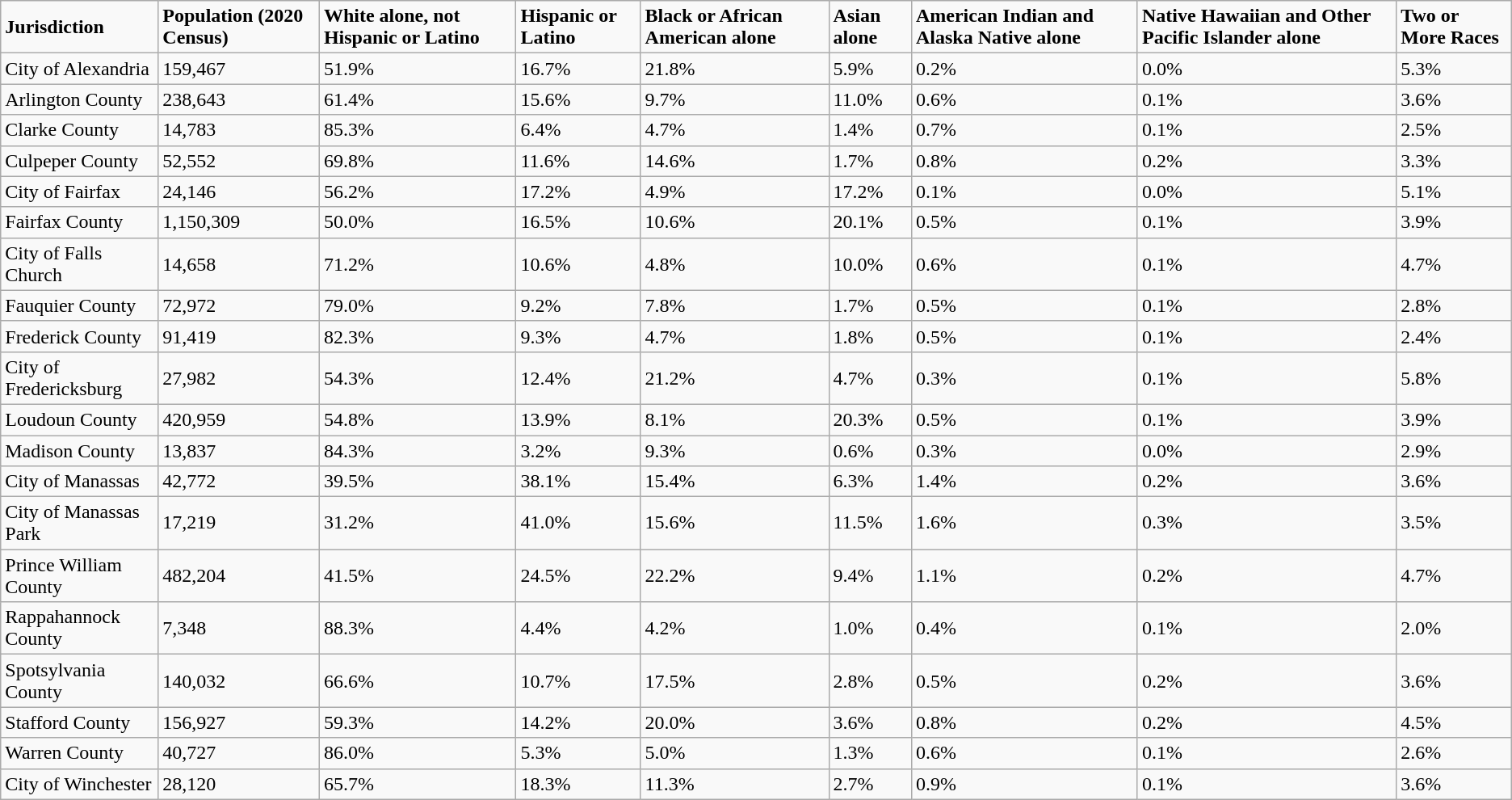<table class="wikitable sortable mw-collapsible">
<tr>
<td><strong>Jurisdiction</strong></td>
<td><strong>Population (2020 Census)</strong></td>
<td><strong>White alone, not Hispanic or Latino</strong></td>
<td><strong>Hispanic or Latino</strong></td>
<td><strong>Black or African American alone</strong></td>
<td><strong>Asian alone</strong></td>
<td><strong>American Indian and Alaska Native alone</strong></td>
<td><strong>Native Hawaiian and Other Pacific Islander alone</strong></td>
<td><strong>Two or More Races</strong></td>
</tr>
<tr>
<td>City of Alexandria</td>
<td>159,467</td>
<td>51.9%</td>
<td>16.7%</td>
<td>21.8%</td>
<td>5.9%</td>
<td>0.2%</td>
<td>0.0%</td>
<td>5.3%</td>
</tr>
<tr>
<td>Arlington County</td>
<td>238,643</td>
<td>61.4%</td>
<td>15.6%</td>
<td>9.7%</td>
<td>11.0%</td>
<td>0.6%</td>
<td>0.1%</td>
<td>3.6%</td>
</tr>
<tr>
<td>Clarke County</td>
<td>14,783</td>
<td>85.3%</td>
<td>6.4%</td>
<td>4.7%</td>
<td>1.4%</td>
<td>0.7%</td>
<td>0.1%</td>
<td>2.5%</td>
</tr>
<tr>
<td>Culpeper County</td>
<td>52,552</td>
<td>69.8%</td>
<td>11.6%</td>
<td>14.6%</td>
<td>1.7%</td>
<td>0.8%</td>
<td>0.2%</td>
<td>3.3%</td>
</tr>
<tr>
<td>City of Fairfax</td>
<td>24,146</td>
<td>56.2%</td>
<td>17.2%</td>
<td>4.9%</td>
<td>17.2%</td>
<td>0.1%</td>
<td>0.0%</td>
<td>5.1%</td>
</tr>
<tr>
<td>Fairfax County</td>
<td>1,150,309</td>
<td>50.0%</td>
<td>16.5%</td>
<td>10.6%</td>
<td>20.1%</td>
<td>0.5%</td>
<td>0.1%</td>
<td>3.9%</td>
</tr>
<tr>
<td>City of Falls Church</td>
<td>14,658</td>
<td>71.2%</td>
<td>10.6%</td>
<td>4.8%</td>
<td>10.0%</td>
<td>0.6%</td>
<td>0.1%</td>
<td>4.7%</td>
</tr>
<tr>
<td>Fauquier County</td>
<td>72,972</td>
<td>79.0%</td>
<td>9.2%</td>
<td>7.8%</td>
<td>1.7%</td>
<td>0.5%</td>
<td>0.1%</td>
<td>2.8%</td>
</tr>
<tr>
<td>Frederick County</td>
<td>91,419</td>
<td>82.3%</td>
<td>9.3%</td>
<td>4.7%</td>
<td>1.8%</td>
<td>0.5%</td>
<td>0.1%</td>
<td>2.4%</td>
</tr>
<tr>
<td>City of Fredericksburg</td>
<td>27,982</td>
<td>54.3%</td>
<td>12.4%</td>
<td>21.2%</td>
<td>4.7%</td>
<td>0.3%</td>
<td>0.1%</td>
<td>5.8%</td>
</tr>
<tr>
<td>Loudoun County</td>
<td>420,959</td>
<td>54.8%</td>
<td>13.9%</td>
<td>8.1%</td>
<td>20.3%</td>
<td>0.5%</td>
<td>0.1%</td>
<td>3.9%</td>
</tr>
<tr>
<td>Madison County</td>
<td>13,837</td>
<td>84.3%</td>
<td>3.2%</td>
<td>9.3%</td>
<td>0.6%</td>
<td>0.3%</td>
<td>0.0%</td>
<td>2.9%</td>
</tr>
<tr>
<td>City of Manassas</td>
<td>42,772</td>
<td>39.5%</td>
<td>38.1%</td>
<td>15.4%</td>
<td>6.3%</td>
<td>1.4%</td>
<td>0.2%</td>
<td>3.6%</td>
</tr>
<tr>
<td>City of Manassas Park</td>
<td>17,219</td>
<td>31.2%</td>
<td>41.0%</td>
<td>15.6%</td>
<td>11.5%</td>
<td>1.6%</td>
<td>0.3%</td>
<td>3.5%</td>
</tr>
<tr>
<td>Prince William County</td>
<td>482,204</td>
<td>41.5%</td>
<td>24.5%</td>
<td>22.2%</td>
<td>9.4%</td>
<td>1.1%</td>
<td>0.2%</td>
<td>4.7%</td>
</tr>
<tr>
<td>Rappahannock County</td>
<td>7,348</td>
<td>88.3%</td>
<td>4.4%</td>
<td>4.2%</td>
<td>1.0%</td>
<td>0.4%</td>
<td>0.1%</td>
<td>2.0%</td>
</tr>
<tr>
<td>Spotsylvania County</td>
<td>140,032</td>
<td>66.6%</td>
<td>10.7%</td>
<td>17.5%</td>
<td>2.8%</td>
<td>0.5%</td>
<td>0.2%</td>
<td>3.6%</td>
</tr>
<tr>
<td>Stafford County</td>
<td>156,927</td>
<td>59.3%</td>
<td>14.2%</td>
<td>20.0%</td>
<td>3.6%</td>
<td>0.8%</td>
<td>0.2%</td>
<td>4.5%</td>
</tr>
<tr>
<td>Warren County</td>
<td>40,727</td>
<td>86.0%</td>
<td>5.3%</td>
<td>5.0%</td>
<td>1.3%</td>
<td>0.6%</td>
<td>0.1%</td>
<td>2.6%</td>
</tr>
<tr>
<td>City of Winchester</td>
<td>28,120</td>
<td>65.7%</td>
<td>18.3%</td>
<td>11.3%</td>
<td>2.7%</td>
<td>0.9%</td>
<td>0.1%</td>
<td>3.6%</td>
</tr>
</table>
